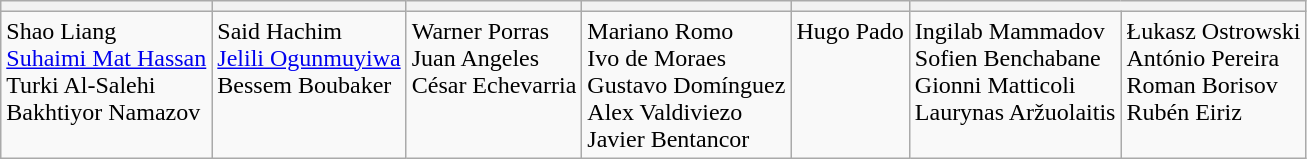<table class="wikitable" style="text-align:left;">
<tr>
<th></th>
<th></th>
<th></th>
<th></th>
<th></th>
<th colspan=2></th>
</tr>
<tr valign="top">
<td> Shao Liang<br> <a href='#'>Suhaimi Mat Hassan</a><br> Turki Al-Salehi<br> Bakhtiyor Namazov</td>
<td> Said Hachim<br> <a href='#'>Jelili Ogunmuyiwa</a><br> Bessem Boubaker</td>
<td> Warner Porras<br> Juan Angeles<br> César Echevarria</td>
<td> Mariano Romo<br> Ivo de Moraes<br> Gustavo Domínguez<br> Alex Valdiviezo<br> Javier Bentancor</td>
<td> Hugo Pado</td>
<td> Ingilab Mammadov<br> Sofien Benchabane<br> Gionni Matticoli<br> Laurynas Aržuolaitis</td>
<td> Łukasz Ostrowski<br> António Pereira<br> Roman Borisov<br> Rubén Eiriz</td>
</tr>
</table>
